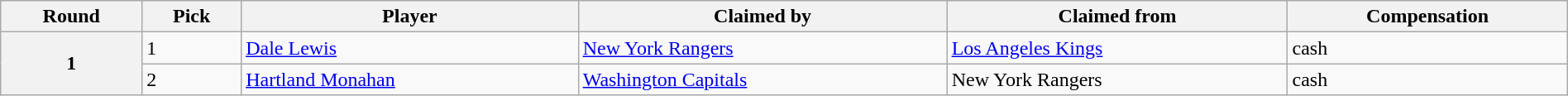<table class="wikitable" style="width: 100%">
<tr>
<th scope="col">Round</th>
<th scope="col">Pick</th>
<th scope="col">Player</th>
<th scope="col">Claimed by</th>
<th scope="col">Claimed from</th>
<th scope="col">Compensation</th>
</tr>
<tr>
<th scope="row" rowspan="2">1</th>
<td>1</td>
<td><a href='#'>Dale Lewis</a></td>
<td><a href='#'>New York Rangers</a></td>
<td><a href='#'>Los Angeles Kings</a></td>
<td>cash</td>
</tr>
<tr>
<td>2</td>
<td><a href='#'>Hartland Monahan</a></td>
<td><a href='#'>Washington Capitals</a></td>
<td>New York Rangers</td>
<td>cash</td>
</tr>
</table>
